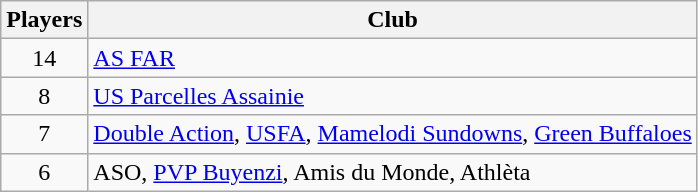<table class="wikitable">
<tr>
<th>Players</th>
<th>Club</th>
</tr>
<tr>
<td align="center">14</td>
<td> <a href='#'>AS FAR</a></td>
</tr>
<tr>
<td align="center">8</td>
<td> <a href='#'>US Parcelles Assainie</a></td>
</tr>
<tr>
<td align="center">7</td>
<td> <a href='#'>Double Action</a>,  <a href='#'>USFA</a>,  <a href='#'>Mamelodi Sundowns</a>,  <a href='#'>Green Buffaloes</a></td>
</tr>
<tr>
<td align="center">6</td>
<td> ASO,  <a href='#'>PVP Buyenzi</a>,  Amis du Monde,  Athlèta</td>
</tr>
</table>
